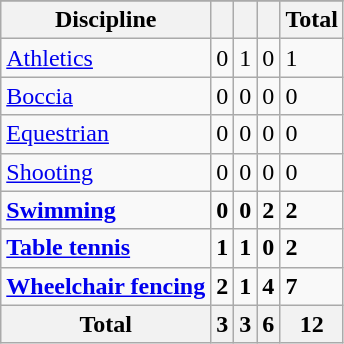<table class="wikitable" style=" style="text-align:center">
<tr>
</tr>
<tr style="text-align:center;">
<th>Discipline</th>
<th></th>
<th></th>
<th></th>
<th>Total</th>
</tr>
<tr font-weight:bold;">
<td><a href='#'>Athletics</a></td>
<td>0</td>
<td>1</td>
<td>0</td>
<td>1</td>
</tr>
<tr>
<td><a href='#'>Boccia</a></td>
<td>0</td>
<td>0</td>
<td>0</td>
<td>0</td>
</tr>
<tr>
<td><a href='#'>Equestrian</a></td>
<td>0</td>
<td>0</td>
<td>0</td>
<td>0</td>
</tr>
<tr>
<td><a href='#'>Shooting</a></td>
<td>0</td>
<td>0</td>
<td>0</td>
<td>0</td>
</tr>
<tr style="font-weight:bold;">
<td><a href='#'>Swimming</a></td>
<td>0</td>
<td>0</td>
<td>2</td>
<td>2</td>
</tr>
<tr style="font-weight:bold;">
<td><a href='#'>Table tennis</a></td>
<td>1</td>
<td>1</td>
<td>0</td>
<td>2</td>
</tr>
<tr style="font-weight:bold;">
<td><a href='#'>Wheelchair fencing</a></td>
<td>2</td>
<td>1</td>
<td>4</td>
<td>7</td>
</tr>
<tr>
<th>Total</th>
<th>3</th>
<th>3</th>
<th>6</th>
<th>12</th>
</tr>
</table>
